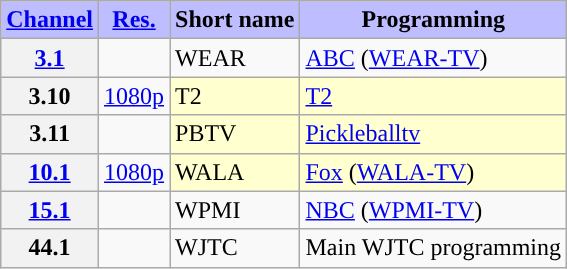<table class="wikitable">
<tr>
<th style="background-color: #bdbdff" scope = "col"><a href='#'>Channel</a></th>
<th style="background-color: #bdbdff" scope = "col"><a href='#'>Res.</a></th>
<th style="background-color: #bdbdff" scope = "col">Short name</th>
<th style="background-color: #bdbdff" scope = "col">Programming</th>
</tr>
<tr>
<th scope = "row"><a href='#'>3.1</a></th>
<td></td>
<td>WEAR</td>
<td><a href='#'>ABC</a> (<a href='#'>WEAR-TV</a>)</td>
</tr>
<tr>
<th scope = "row">3.10</th>
<td><a href='#'>1080p</a></td>
<td style="background-color:#ffffd0">T2</td>
<td style="background-color:#ffffd0"><a href='#'>T2</a></td>
</tr>
<tr>
<th scope = "row">3.11</th>
<td></td>
<td style="background-color:#ffffd0">PBTV</td>
<td style="background-color:#ffffd0"><a href='#'>Pickleballtv</a></td>
</tr>
<tr>
<th scope = "row"><a href='#'>10.1</a></th>
<td><a href='#'>1080p</a></td>
<td style="background-color:#ffffd0">WALA</td>
<td style="background-color:#ffffd0"><a href='#'>Fox</a> (<a href='#'>WALA-TV</a>)</td>
</tr>
<tr>
<th scope = "row"><a href='#'>15.1</a></th>
<td></td>
<td>WPMI</td>
<td><a href='#'>NBC</a> (<a href='#'>WPMI-TV</a>)</td>
</tr>
<tr>
<th scope = "row">44.1</th>
<td></td>
<td>WJTC</td>
<td>Main WJTC programming</td>
</tr>
</table>
